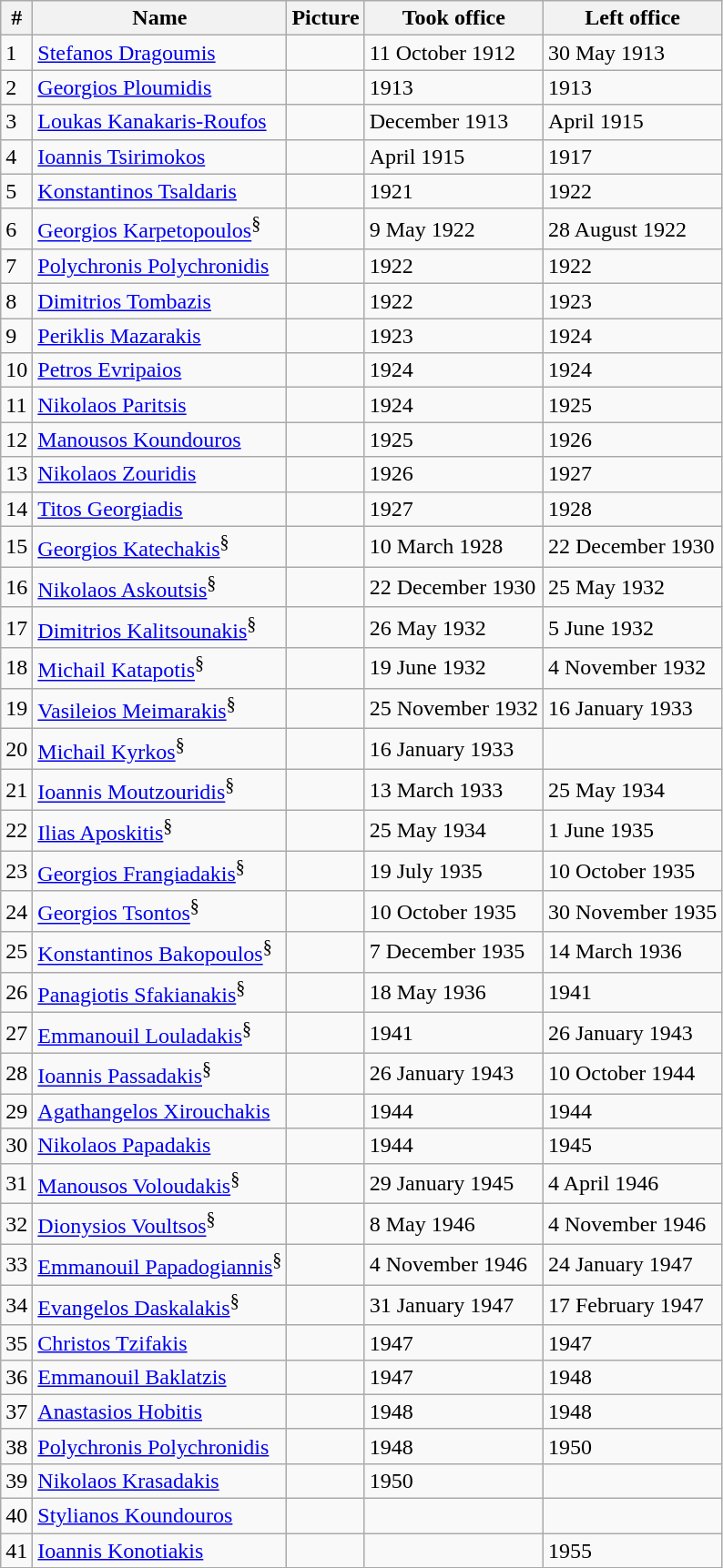<table class="wikitable">
<tr>
<th>#</th>
<th>Name</th>
<th>Picture</th>
<th>Took office</th>
<th>Left office</th>
</tr>
<tr>
<td>1</td>
<td><a href='#'>Stefanos Dragoumis</a></td>
<td></td>
<td>11 October 1912</td>
<td>30 May 1913</td>
</tr>
<tr>
<td>2</td>
<td><a href='#'>Georgios Ploumidis</a></td>
<td></td>
<td>1913</td>
<td>1913</td>
</tr>
<tr>
<td>3</td>
<td><a href='#'>Loukas Kanakaris-Roufos</a></td>
<td></td>
<td>December 1913</td>
<td>April 1915</td>
</tr>
<tr>
<td>4</td>
<td><a href='#'>Ioannis Tsirimokos</a></td>
<td></td>
<td>April 1915</td>
<td>1917</td>
</tr>
<tr>
<td>5</td>
<td><a href='#'>Konstantinos Tsaldaris</a></td>
<td></td>
<td>1921</td>
<td>1922</td>
</tr>
<tr>
<td>6</td>
<td><a href='#'>Georgios Karpetopoulos</a><sup>§</sup></td>
<td></td>
<td>9 May 1922</td>
<td>28 August 1922</td>
</tr>
<tr>
<td>7</td>
<td><a href='#'>Polychronis Polychronidis</a></td>
<td></td>
<td>1922</td>
<td>1922</td>
</tr>
<tr>
<td>8</td>
<td><a href='#'>Dimitrios Tombazis</a></td>
<td></td>
<td>1922</td>
<td>1923</td>
</tr>
<tr>
<td>9</td>
<td><a href='#'>Periklis Mazarakis</a></td>
<td></td>
<td>1923</td>
<td>1924</td>
</tr>
<tr>
<td>10</td>
<td><a href='#'>Petros Evripaios</a></td>
<td></td>
<td>1924</td>
<td>1924</td>
</tr>
<tr>
<td>11</td>
<td><a href='#'>Nikolaos Paritsis</a></td>
<td></td>
<td>1924</td>
<td>1925</td>
</tr>
<tr>
<td>12</td>
<td><a href='#'>Manousos Koundouros</a></td>
<td></td>
<td>1925</td>
<td>1926</td>
</tr>
<tr>
<td>13</td>
<td><a href='#'>Nikolaos Zouridis</a></td>
<td></td>
<td>1926</td>
<td>1927</td>
</tr>
<tr>
<td>14</td>
<td><a href='#'>Titos Georgiadis</a></td>
<td></td>
<td>1927</td>
<td>1928</td>
</tr>
<tr>
<td>15</td>
<td><a href='#'>Georgios Katechakis</a><sup>§</sup></td>
<td></td>
<td>10 March 1928</td>
<td>22 December 1930</td>
</tr>
<tr>
<td>16</td>
<td><a href='#'>Nikolaos Askoutsis</a><sup>§</sup></td>
<td></td>
<td>22 December 1930</td>
<td>25 May 1932</td>
</tr>
<tr>
<td>17</td>
<td><a href='#'>Dimitrios Kalitsounakis</a><sup>§</sup></td>
<td></td>
<td>26 May 1932</td>
<td>5 June 1932</td>
</tr>
<tr>
<td>18</td>
<td><a href='#'>Michail Katapotis</a><sup>§</sup></td>
<td></td>
<td>19 June 1932</td>
<td>4 November 1932</td>
</tr>
<tr>
<td>19</td>
<td><a href='#'>Vasileios Meimarakis</a><sup>§</sup></td>
<td></td>
<td>25 November 1932</td>
<td>16 January 1933</td>
</tr>
<tr>
<td>20</td>
<td><a href='#'>Michail Kyrkos</a><sup>§</sup></td>
<td></td>
<td>16 January 1933</td>
<td></td>
</tr>
<tr>
<td>21</td>
<td><a href='#'>Ioannis Moutzouridis</a><sup>§</sup></td>
<td></td>
<td>13 March 1933</td>
<td>25 May 1934</td>
</tr>
<tr>
<td>22</td>
<td><a href='#'>Ilias Aposkitis</a><sup>§</sup></td>
<td></td>
<td>25 May 1934</td>
<td>1 June 1935</td>
</tr>
<tr>
<td>23</td>
<td><a href='#'>Georgios Frangiadakis</a><sup>§</sup></td>
<td></td>
<td>19 July 1935</td>
<td>10 October 1935</td>
</tr>
<tr>
<td>24</td>
<td><a href='#'>Georgios Tsontos</a><sup>§</sup></td>
<td></td>
<td>10 October 1935</td>
<td>30 November 1935</td>
</tr>
<tr>
<td>25</td>
<td><a href='#'>Konstantinos Bakopoulos</a><sup>§</sup></td>
<td></td>
<td>7 December 1935</td>
<td>14 March 1936</td>
</tr>
<tr>
<td>26</td>
<td><a href='#'>Panagiotis Sfakianakis</a><sup>§</sup></td>
<td></td>
<td>18 May 1936</td>
<td>1941</td>
</tr>
<tr>
<td>27</td>
<td><a href='#'>Emmanouil Louladakis</a><sup>§</sup></td>
<td></td>
<td>1941</td>
<td>26 January 1943</td>
</tr>
<tr>
<td>28</td>
<td><a href='#'>Ioannis Passadakis</a><sup>§</sup></td>
<td></td>
<td>26 January 1943</td>
<td>10 October 1944</td>
</tr>
<tr>
<td>29</td>
<td><a href='#'>Agathangelos Xirouchakis</a></td>
<td></td>
<td>1944</td>
<td>1944</td>
</tr>
<tr>
<td>30</td>
<td><a href='#'>Nikolaos Papadakis</a></td>
<td></td>
<td>1944</td>
<td>1945</td>
</tr>
<tr>
<td>31</td>
<td><a href='#'>Manousos Voloudakis</a><sup>§</sup></td>
<td></td>
<td>29 January 1945</td>
<td>4 April 1946</td>
</tr>
<tr>
<td>32</td>
<td><a href='#'>Dionysios Voultsos</a><sup>§</sup></td>
<td></td>
<td>8 May 1946</td>
<td>4 November 1946</td>
</tr>
<tr>
<td>33</td>
<td><a href='#'>Emmanouil Papadogiannis</a><sup>§</sup></td>
<td></td>
<td>4 November 1946</td>
<td>24 January 1947</td>
</tr>
<tr>
<td>34</td>
<td><a href='#'>Evangelos Daskalakis</a><sup>§</sup></td>
<td></td>
<td>31 January 1947</td>
<td>17 February 1947</td>
</tr>
<tr>
<td>35</td>
<td><a href='#'>Christos Tzifakis</a></td>
<td></td>
<td>1947</td>
<td>1947</td>
</tr>
<tr>
<td>36</td>
<td><a href='#'>Emmanouil Baklatzis</a></td>
<td></td>
<td>1947</td>
<td>1948</td>
</tr>
<tr>
<td>37</td>
<td><a href='#'>Anastasios Hobitis</a></td>
<td></td>
<td>1948</td>
<td>1948</td>
</tr>
<tr>
<td>38</td>
<td><a href='#'>Polychronis Polychronidis</a></td>
<td></td>
<td>1948</td>
<td>1950</td>
</tr>
<tr>
<td>39</td>
<td><a href='#'>Nikolaos Krasadakis</a></td>
<td></td>
<td>1950</td>
<td></td>
</tr>
<tr>
<td>40</td>
<td><a href='#'>Stylianos Koundouros</a></td>
<td></td>
<td></td>
<td></td>
</tr>
<tr>
<td>41</td>
<td><a href='#'>Ioannis Konotiakis</a></td>
<td></td>
<td></td>
<td>1955</td>
</tr>
</table>
